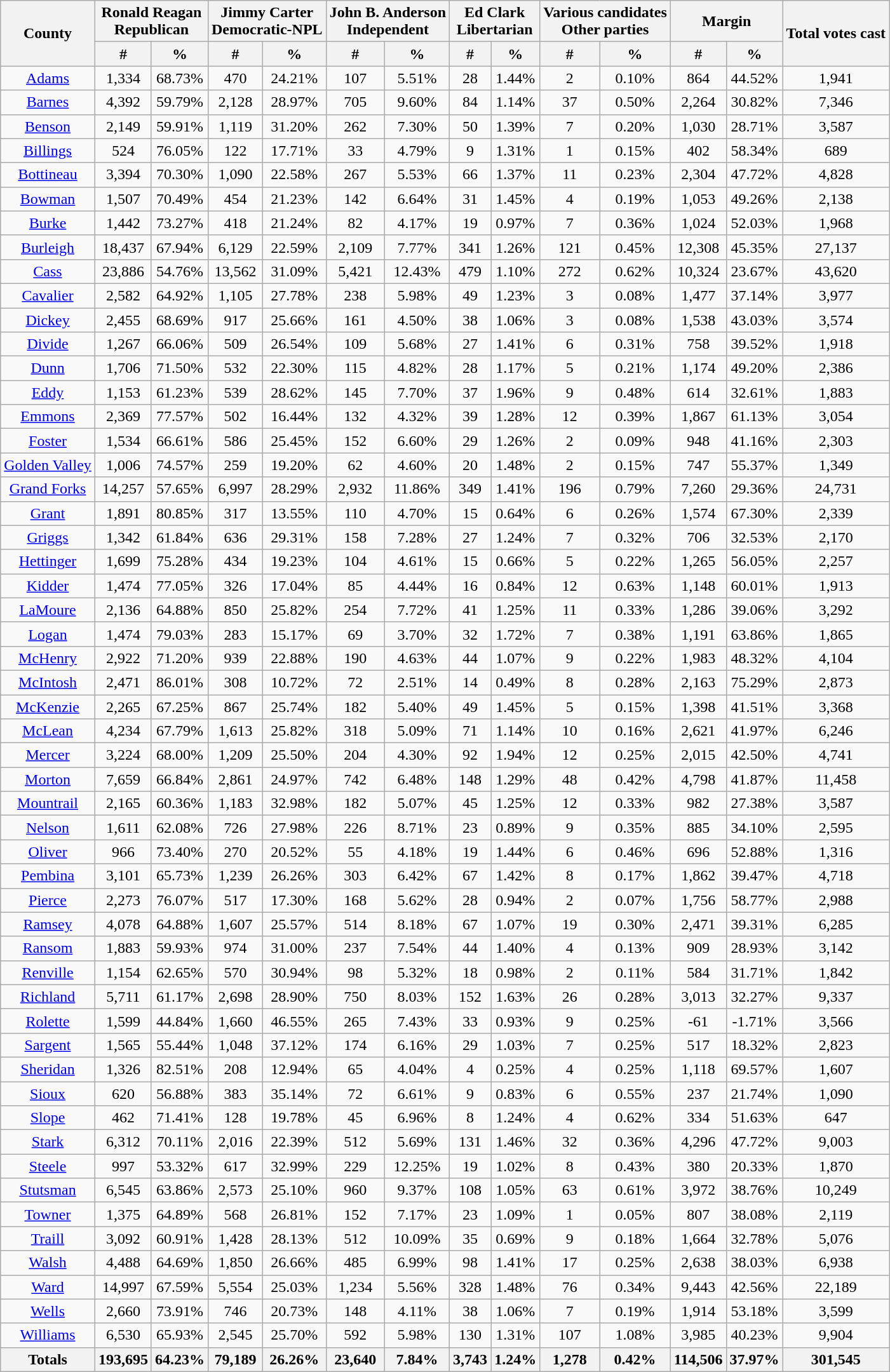<table class="wikitable sortable">
<tr>
<th rowspan="2">County</th>
<th colspan="2">Ronald Reagan<br>Republican</th>
<th colspan="2">Jimmy Carter<br>Democratic-NPL</th>
<th colspan="2">John B. Anderson<br>Independent</th>
<th colspan="2">Ed Clark<br>Libertarian</th>
<th colspan="2">Various candidates<br>Other parties</th>
<th colspan="2">Margin</th>
<th rowspan="2">Total votes cast</th>
</tr>
<tr style="text-align:center;">
<th data-sort-type="number">#</th>
<th data-sort-type="number">%</th>
<th data-sort-type="number">#</th>
<th data-sort-type="number">%</th>
<th data-sort-type="number">#</th>
<th data-sort-type="number">%</th>
<th data-sort-type="number">#</th>
<th data-sort-type="number">%</th>
<th data-sort-type="number">#</th>
<th data-sort-type="number">%</th>
<th data-sort-type="number">#</th>
<th data-sort-type="number">%</th>
</tr>
<tr style="text-align:center;">
<td><a href='#'>Adams</a></td>
<td>1,334</td>
<td>68.73%</td>
<td>470</td>
<td>24.21%</td>
<td>107</td>
<td>5.51%</td>
<td>28</td>
<td>1.44%</td>
<td>2</td>
<td>0.10%</td>
<td>864</td>
<td>44.52%</td>
<td>1,941</td>
</tr>
<tr style="text-align:center;">
<td><a href='#'>Barnes</a></td>
<td>4,392</td>
<td>59.79%</td>
<td>2,128</td>
<td>28.97%</td>
<td>705</td>
<td>9.60%</td>
<td>84</td>
<td>1.14%</td>
<td>37</td>
<td>0.50%</td>
<td>2,264</td>
<td>30.82%</td>
<td>7,346</td>
</tr>
<tr style="text-align:center;">
<td><a href='#'>Benson</a></td>
<td>2,149</td>
<td>59.91%</td>
<td>1,119</td>
<td>31.20%</td>
<td>262</td>
<td>7.30%</td>
<td>50</td>
<td>1.39%</td>
<td>7</td>
<td>0.20%</td>
<td>1,030</td>
<td>28.71%</td>
<td>3,587</td>
</tr>
<tr style="text-align:center;">
<td><a href='#'>Billings</a></td>
<td>524</td>
<td>76.05%</td>
<td>122</td>
<td>17.71%</td>
<td>33</td>
<td>4.79%</td>
<td>9</td>
<td>1.31%</td>
<td>1</td>
<td>0.15%</td>
<td>402</td>
<td>58.34%</td>
<td>689</td>
</tr>
<tr style="text-align:center;">
<td><a href='#'>Bottineau</a></td>
<td>3,394</td>
<td>70.30%</td>
<td>1,090</td>
<td>22.58%</td>
<td>267</td>
<td>5.53%</td>
<td>66</td>
<td>1.37%</td>
<td>11</td>
<td>0.23%</td>
<td>2,304</td>
<td>47.72%</td>
<td>4,828</td>
</tr>
<tr style="text-align:center;">
<td><a href='#'>Bowman</a></td>
<td>1,507</td>
<td>70.49%</td>
<td>454</td>
<td>21.23%</td>
<td>142</td>
<td>6.64%</td>
<td>31</td>
<td>1.45%</td>
<td>4</td>
<td>0.19%</td>
<td>1,053</td>
<td>49.26%</td>
<td>2,138</td>
</tr>
<tr style="text-align:center;">
<td><a href='#'>Burke</a></td>
<td>1,442</td>
<td>73.27%</td>
<td>418</td>
<td>21.24%</td>
<td>82</td>
<td>4.17%</td>
<td>19</td>
<td>0.97%</td>
<td>7</td>
<td>0.36%</td>
<td>1,024</td>
<td>52.03%</td>
<td>1,968</td>
</tr>
<tr style="text-align:center;">
<td><a href='#'>Burleigh</a></td>
<td>18,437</td>
<td>67.94%</td>
<td>6,129</td>
<td>22.59%</td>
<td>2,109</td>
<td>7.77%</td>
<td>341</td>
<td>1.26%</td>
<td>121</td>
<td>0.45%</td>
<td>12,308</td>
<td>45.35%</td>
<td>27,137</td>
</tr>
<tr style="text-align:center;">
<td><a href='#'>Cass</a></td>
<td>23,886</td>
<td>54.76%</td>
<td>13,562</td>
<td>31.09%</td>
<td>5,421</td>
<td>12.43%</td>
<td>479</td>
<td>1.10%</td>
<td>272</td>
<td>0.62%</td>
<td>10,324</td>
<td>23.67%</td>
<td>43,620</td>
</tr>
<tr style="text-align:center;">
<td><a href='#'>Cavalier</a></td>
<td>2,582</td>
<td>64.92%</td>
<td>1,105</td>
<td>27.78%</td>
<td>238</td>
<td>5.98%</td>
<td>49</td>
<td>1.23%</td>
<td>3</td>
<td>0.08%</td>
<td>1,477</td>
<td>37.14%</td>
<td>3,977</td>
</tr>
<tr style="text-align:center;">
<td><a href='#'>Dickey</a></td>
<td>2,455</td>
<td>68.69%</td>
<td>917</td>
<td>25.66%</td>
<td>161</td>
<td>4.50%</td>
<td>38</td>
<td>1.06%</td>
<td>3</td>
<td>0.08%</td>
<td>1,538</td>
<td>43.03%</td>
<td>3,574</td>
</tr>
<tr style="text-align:center;">
<td><a href='#'>Divide</a></td>
<td>1,267</td>
<td>66.06%</td>
<td>509</td>
<td>26.54%</td>
<td>109</td>
<td>5.68%</td>
<td>27</td>
<td>1.41%</td>
<td>6</td>
<td>0.31%</td>
<td>758</td>
<td>39.52%</td>
<td>1,918</td>
</tr>
<tr style="text-align:center;">
<td><a href='#'>Dunn</a></td>
<td>1,706</td>
<td>71.50%</td>
<td>532</td>
<td>22.30%</td>
<td>115</td>
<td>4.82%</td>
<td>28</td>
<td>1.17%</td>
<td>5</td>
<td>0.21%</td>
<td>1,174</td>
<td>49.20%</td>
<td>2,386</td>
</tr>
<tr style="text-align:center;">
<td><a href='#'>Eddy</a></td>
<td>1,153</td>
<td>61.23%</td>
<td>539</td>
<td>28.62%</td>
<td>145</td>
<td>7.70%</td>
<td>37</td>
<td>1.96%</td>
<td>9</td>
<td>0.48%</td>
<td>614</td>
<td>32.61%</td>
<td>1,883</td>
</tr>
<tr style="text-align:center;">
<td><a href='#'>Emmons</a></td>
<td>2,369</td>
<td>77.57%</td>
<td>502</td>
<td>16.44%</td>
<td>132</td>
<td>4.32%</td>
<td>39</td>
<td>1.28%</td>
<td>12</td>
<td>0.39%</td>
<td>1,867</td>
<td>61.13%</td>
<td>3,054</td>
</tr>
<tr style="text-align:center;">
<td><a href='#'>Foster</a></td>
<td>1,534</td>
<td>66.61%</td>
<td>586</td>
<td>25.45%</td>
<td>152</td>
<td>6.60%</td>
<td>29</td>
<td>1.26%</td>
<td>2</td>
<td>0.09%</td>
<td>948</td>
<td>41.16%</td>
<td>2,303</td>
</tr>
<tr style="text-align:center;">
<td><a href='#'>Golden Valley</a></td>
<td>1,006</td>
<td>74.57%</td>
<td>259</td>
<td>19.20%</td>
<td>62</td>
<td>4.60%</td>
<td>20</td>
<td>1.48%</td>
<td>2</td>
<td>0.15%</td>
<td>747</td>
<td>55.37%</td>
<td>1,349</td>
</tr>
<tr style="text-align:center;">
<td><a href='#'>Grand Forks</a></td>
<td>14,257</td>
<td>57.65%</td>
<td>6,997</td>
<td>28.29%</td>
<td>2,932</td>
<td>11.86%</td>
<td>349</td>
<td>1.41%</td>
<td>196</td>
<td>0.79%</td>
<td>7,260</td>
<td>29.36%</td>
<td>24,731</td>
</tr>
<tr style="text-align:center;">
<td><a href='#'>Grant</a></td>
<td>1,891</td>
<td>80.85%</td>
<td>317</td>
<td>13.55%</td>
<td>110</td>
<td>4.70%</td>
<td>15</td>
<td>0.64%</td>
<td>6</td>
<td>0.26%</td>
<td>1,574</td>
<td>67.30%</td>
<td>2,339</td>
</tr>
<tr style="text-align:center;">
<td><a href='#'>Griggs</a></td>
<td>1,342</td>
<td>61.84%</td>
<td>636</td>
<td>29.31%</td>
<td>158</td>
<td>7.28%</td>
<td>27</td>
<td>1.24%</td>
<td>7</td>
<td>0.32%</td>
<td>706</td>
<td>32.53%</td>
<td>2,170</td>
</tr>
<tr style="text-align:center;">
<td><a href='#'>Hettinger</a></td>
<td>1,699</td>
<td>75.28%</td>
<td>434</td>
<td>19.23%</td>
<td>104</td>
<td>4.61%</td>
<td>15</td>
<td>0.66%</td>
<td>5</td>
<td>0.22%</td>
<td>1,265</td>
<td>56.05%</td>
<td>2,257</td>
</tr>
<tr style="text-align:center;">
<td><a href='#'>Kidder</a></td>
<td>1,474</td>
<td>77.05%</td>
<td>326</td>
<td>17.04%</td>
<td>85</td>
<td>4.44%</td>
<td>16</td>
<td>0.84%</td>
<td>12</td>
<td>0.63%</td>
<td>1,148</td>
<td>60.01%</td>
<td>1,913</td>
</tr>
<tr style="text-align:center;">
<td><a href='#'>LaMoure</a></td>
<td>2,136</td>
<td>64.88%</td>
<td>850</td>
<td>25.82%</td>
<td>254</td>
<td>7.72%</td>
<td>41</td>
<td>1.25%</td>
<td>11</td>
<td>0.33%</td>
<td>1,286</td>
<td>39.06%</td>
<td>3,292</td>
</tr>
<tr style="text-align:center;">
<td><a href='#'>Logan</a></td>
<td>1,474</td>
<td>79.03%</td>
<td>283</td>
<td>15.17%</td>
<td>69</td>
<td>3.70%</td>
<td>32</td>
<td>1.72%</td>
<td>7</td>
<td>0.38%</td>
<td>1,191</td>
<td>63.86%</td>
<td>1,865</td>
</tr>
<tr style="text-align:center;">
<td><a href='#'>McHenry</a></td>
<td>2,922</td>
<td>71.20%</td>
<td>939</td>
<td>22.88%</td>
<td>190</td>
<td>4.63%</td>
<td>44</td>
<td>1.07%</td>
<td>9</td>
<td>0.22%</td>
<td>1,983</td>
<td>48.32%</td>
<td>4,104</td>
</tr>
<tr style="text-align:center;">
<td><a href='#'>McIntosh</a></td>
<td>2,471</td>
<td>86.01%</td>
<td>308</td>
<td>10.72%</td>
<td>72</td>
<td>2.51%</td>
<td>14</td>
<td>0.49%</td>
<td>8</td>
<td>0.28%</td>
<td>2,163</td>
<td>75.29%</td>
<td>2,873</td>
</tr>
<tr style="text-align:center;">
<td><a href='#'>McKenzie</a></td>
<td>2,265</td>
<td>67.25%</td>
<td>867</td>
<td>25.74%</td>
<td>182</td>
<td>5.40%</td>
<td>49</td>
<td>1.45%</td>
<td>5</td>
<td>0.15%</td>
<td>1,398</td>
<td>41.51%</td>
<td>3,368</td>
</tr>
<tr style="text-align:center;">
<td><a href='#'>McLean</a></td>
<td>4,234</td>
<td>67.79%</td>
<td>1,613</td>
<td>25.82%</td>
<td>318</td>
<td>5.09%</td>
<td>71</td>
<td>1.14%</td>
<td>10</td>
<td>0.16%</td>
<td>2,621</td>
<td>41.97%</td>
<td>6,246</td>
</tr>
<tr style="text-align:center;">
<td><a href='#'>Mercer</a></td>
<td>3,224</td>
<td>68.00%</td>
<td>1,209</td>
<td>25.50%</td>
<td>204</td>
<td>4.30%</td>
<td>92</td>
<td>1.94%</td>
<td>12</td>
<td>0.25%</td>
<td>2,015</td>
<td>42.50%</td>
<td>4,741</td>
</tr>
<tr style="text-align:center;">
<td><a href='#'>Morton</a></td>
<td>7,659</td>
<td>66.84%</td>
<td>2,861</td>
<td>24.97%</td>
<td>742</td>
<td>6.48%</td>
<td>148</td>
<td>1.29%</td>
<td>48</td>
<td>0.42%</td>
<td>4,798</td>
<td>41.87%</td>
<td>11,458</td>
</tr>
<tr style="text-align:center;">
<td><a href='#'>Mountrail</a></td>
<td>2,165</td>
<td>60.36%</td>
<td>1,183</td>
<td>32.98%</td>
<td>182</td>
<td>5.07%</td>
<td>45</td>
<td>1.25%</td>
<td>12</td>
<td>0.33%</td>
<td>982</td>
<td>27.38%</td>
<td>3,587</td>
</tr>
<tr style="text-align:center;">
<td><a href='#'>Nelson</a></td>
<td>1,611</td>
<td>62.08%</td>
<td>726</td>
<td>27.98%</td>
<td>226</td>
<td>8.71%</td>
<td>23</td>
<td>0.89%</td>
<td>9</td>
<td>0.35%</td>
<td>885</td>
<td>34.10%</td>
<td>2,595</td>
</tr>
<tr style="text-align:center;">
<td><a href='#'>Oliver</a></td>
<td>966</td>
<td>73.40%</td>
<td>270</td>
<td>20.52%</td>
<td>55</td>
<td>4.18%</td>
<td>19</td>
<td>1.44%</td>
<td>6</td>
<td>0.46%</td>
<td>696</td>
<td>52.88%</td>
<td>1,316</td>
</tr>
<tr style="text-align:center;">
<td><a href='#'>Pembina</a></td>
<td>3,101</td>
<td>65.73%</td>
<td>1,239</td>
<td>26.26%</td>
<td>303</td>
<td>6.42%</td>
<td>67</td>
<td>1.42%</td>
<td>8</td>
<td>0.17%</td>
<td>1,862</td>
<td>39.47%</td>
<td>4,718</td>
</tr>
<tr style="text-align:center;">
<td><a href='#'>Pierce</a></td>
<td>2,273</td>
<td>76.07%</td>
<td>517</td>
<td>17.30%</td>
<td>168</td>
<td>5.62%</td>
<td>28</td>
<td>0.94%</td>
<td>2</td>
<td>0.07%</td>
<td>1,756</td>
<td>58.77%</td>
<td>2,988</td>
</tr>
<tr style="text-align:center;">
<td><a href='#'>Ramsey</a></td>
<td>4,078</td>
<td>64.88%</td>
<td>1,607</td>
<td>25.57%</td>
<td>514</td>
<td>8.18%</td>
<td>67</td>
<td>1.07%</td>
<td>19</td>
<td>0.30%</td>
<td>2,471</td>
<td>39.31%</td>
<td>6,285</td>
</tr>
<tr style="text-align:center;">
<td><a href='#'>Ransom</a></td>
<td>1,883</td>
<td>59.93%</td>
<td>974</td>
<td>31.00%</td>
<td>237</td>
<td>7.54%</td>
<td>44</td>
<td>1.40%</td>
<td>4</td>
<td>0.13%</td>
<td>909</td>
<td>28.93%</td>
<td>3,142</td>
</tr>
<tr style="text-align:center;">
<td><a href='#'>Renville</a></td>
<td>1,154</td>
<td>62.65%</td>
<td>570</td>
<td>30.94%</td>
<td>98</td>
<td>5.32%</td>
<td>18</td>
<td>0.98%</td>
<td>2</td>
<td>0.11%</td>
<td>584</td>
<td>31.71%</td>
<td>1,842</td>
</tr>
<tr style="text-align:center;">
<td><a href='#'>Richland</a></td>
<td>5,711</td>
<td>61.17%</td>
<td>2,698</td>
<td>28.90%</td>
<td>750</td>
<td>8.03%</td>
<td>152</td>
<td>1.63%</td>
<td>26</td>
<td>0.28%</td>
<td>3,013</td>
<td>32.27%</td>
<td>9,337</td>
</tr>
<tr style="text-align:center;">
<td><a href='#'>Rolette</a></td>
<td>1,599</td>
<td>44.84%</td>
<td>1,660</td>
<td>46.55%</td>
<td>265</td>
<td>7.43%</td>
<td>33</td>
<td>0.93%</td>
<td>9</td>
<td>0.25%</td>
<td>-61</td>
<td>-1.71%</td>
<td>3,566</td>
</tr>
<tr style="text-align:center;">
<td><a href='#'>Sargent</a></td>
<td>1,565</td>
<td>55.44%</td>
<td>1,048</td>
<td>37.12%</td>
<td>174</td>
<td>6.16%</td>
<td>29</td>
<td>1.03%</td>
<td>7</td>
<td>0.25%</td>
<td>517</td>
<td>18.32%</td>
<td>2,823</td>
</tr>
<tr style="text-align:center;">
<td><a href='#'>Sheridan</a></td>
<td>1,326</td>
<td>82.51%</td>
<td>208</td>
<td>12.94%</td>
<td>65</td>
<td>4.04%</td>
<td>4</td>
<td>0.25%</td>
<td>4</td>
<td>0.25%</td>
<td>1,118</td>
<td>69.57%</td>
<td>1,607</td>
</tr>
<tr style="text-align:center;">
<td><a href='#'>Sioux</a></td>
<td>620</td>
<td>56.88%</td>
<td>383</td>
<td>35.14%</td>
<td>72</td>
<td>6.61%</td>
<td>9</td>
<td>0.83%</td>
<td>6</td>
<td>0.55%</td>
<td>237</td>
<td>21.74%</td>
<td>1,090</td>
</tr>
<tr style="text-align:center;">
<td><a href='#'>Slope</a></td>
<td>462</td>
<td>71.41%</td>
<td>128</td>
<td>19.78%</td>
<td>45</td>
<td>6.96%</td>
<td>8</td>
<td>1.24%</td>
<td>4</td>
<td>0.62%</td>
<td>334</td>
<td>51.63%</td>
<td>647</td>
</tr>
<tr style="text-align:center;">
<td><a href='#'>Stark</a></td>
<td>6,312</td>
<td>70.11%</td>
<td>2,016</td>
<td>22.39%</td>
<td>512</td>
<td>5.69%</td>
<td>131</td>
<td>1.46%</td>
<td>32</td>
<td>0.36%</td>
<td>4,296</td>
<td>47.72%</td>
<td>9,003</td>
</tr>
<tr style="text-align:center;">
<td><a href='#'>Steele</a></td>
<td>997</td>
<td>53.32%</td>
<td>617</td>
<td>32.99%</td>
<td>229</td>
<td>12.25%</td>
<td>19</td>
<td>1.02%</td>
<td>8</td>
<td>0.43%</td>
<td>380</td>
<td>20.33%</td>
<td>1,870</td>
</tr>
<tr style="text-align:center;">
<td><a href='#'>Stutsman</a></td>
<td>6,545</td>
<td>63.86%</td>
<td>2,573</td>
<td>25.10%</td>
<td>960</td>
<td>9.37%</td>
<td>108</td>
<td>1.05%</td>
<td>63</td>
<td>0.61%</td>
<td>3,972</td>
<td>38.76%</td>
<td>10,249</td>
</tr>
<tr style="text-align:center;">
<td><a href='#'>Towner</a></td>
<td>1,375</td>
<td>64.89%</td>
<td>568</td>
<td>26.81%</td>
<td>152</td>
<td>7.17%</td>
<td>23</td>
<td>1.09%</td>
<td>1</td>
<td>0.05%</td>
<td>807</td>
<td>38.08%</td>
<td>2,119</td>
</tr>
<tr style="text-align:center;">
<td><a href='#'>Traill</a></td>
<td>3,092</td>
<td>60.91%</td>
<td>1,428</td>
<td>28.13%</td>
<td>512</td>
<td>10.09%</td>
<td>35</td>
<td>0.69%</td>
<td>9</td>
<td>0.18%</td>
<td>1,664</td>
<td>32.78%</td>
<td>5,076</td>
</tr>
<tr style="text-align:center;">
<td><a href='#'>Walsh</a></td>
<td>4,488</td>
<td>64.69%</td>
<td>1,850</td>
<td>26.66%</td>
<td>485</td>
<td>6.99%</td>
<td>98</td>
<td>1.41%</td>
<td>17</td>
<td>0.25%</td>
<td>2,638</td>
<td>38.03%</td>
<td>6,938</td>
</tr>
<tr style="text-align:center;">
<td><a href='#'>Ward</a></td>
<td>14,997</td>
<td>67.59%</td>
<td>5,554</td>
<td>25.03%</td>
<td>1,234</td>
<td>5.56%</td>
<td>328</td>
<td>1.48%</td>
<td>76</td>
<td>0.34%</td>
<td>9,443</td>
<td>42.56%</td>
<td>22,189</td>
</tr>
<tr style="text-align:center;">
<td><a href='#'>Wells</a></td>
<td>2,660</td>
<td>73.91%</td>
<td>746</td>
<td>20.73%</td>
<td>148</td>
<td>4.11%</td>
<td>38</td>
<td>1.06%</td>
<td>7</td>
<td>0.19%</td>
<td>1,914</td>
<td>53.18%</td>
<td>3,599</td>
</tr>
<tr style="text-align:center;">
<td><a href='#'>Williams</a></td>
<td>6,530</td>
<td>65.93%</td>
<td>2,545</td>
<td>25.70%</td>
<td>592</td>
<td>5.98%</td>
<td>130</td>
<td>1.31%</td>
<td>107</td>
<td>1.08%</td>
<td>3,985</td>
<td>40.23%</td>
<td>9,904</td>
</tr>
<tr>
<th>Totals</th>
<th>193,695</th>
<th>64.23%</th>
<th>79,189</th>
<th>26.26%</th>
<th>23,640</th>
<th>7.84%</th>
<th>3,743</th>
<th>1.24%</th>
<th>1,278</th>
<th>0.42%</th>
<th>114,506</th>
<th>37.97%</th>
<th>301,545</th>
</tr>
</table>
